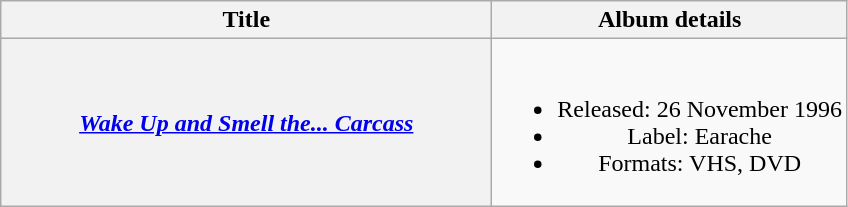<table class="wikitable plainrowheaders" style="text-align:center;">
<tr>
<th scope="col" style="width:20em;">Title</th>
<th scope="col">Album details</th>
</tr>
<tr>
<th scope="row"><em><a href='#'>Wake Up and Smell the... Carcass</a></em></th>
<td><br><ul><li>Released: 26 November 1996</li><li>Label: Earache</li><li>Formats: VHS, DVD</li></ul></td>
</tr>
</table>
